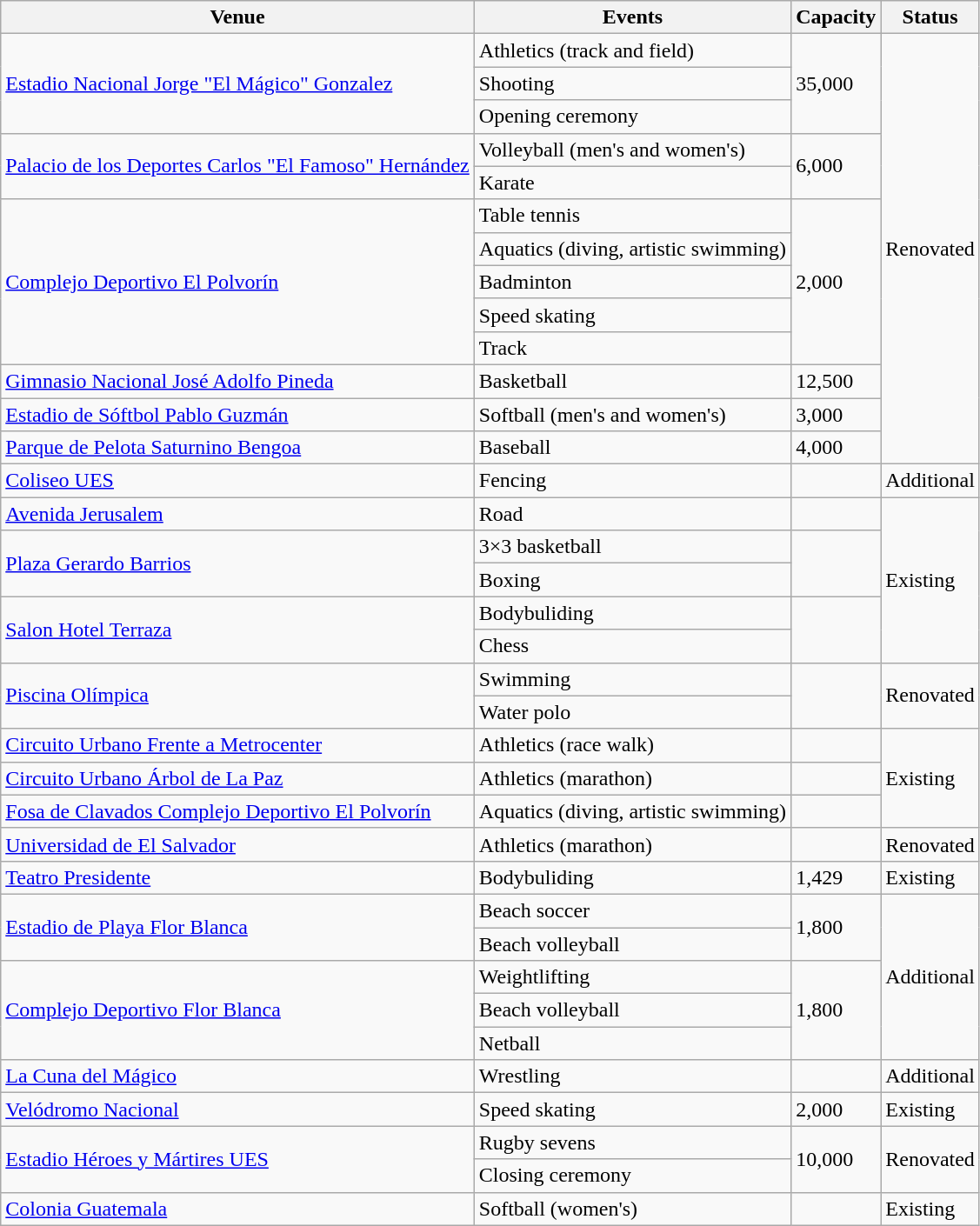<table class="wikitable sortable">
<tr>
<th>Venue</th>
<th>Events</th>
<th>Capacity</th>
<th>Status</th>
</tr>
<tr>
<td rowspan=3><a href='#'>Estadio Nacional Jorge "El Mágico" Gonzalez</a></td>
<td>Athletics (track and field)</td>
<td rowspan=3>35,000</td>
<td rowspan=13>Renovated</td>
</tr>
<tr>
<td>Shooting</td>
</tr>
<tr>
<td>Opening ceremony</td>
</tr>
<tr>
<td rowspan=2><a href='#'>Palacio de los Deportes Carlos "El Famoso" Hernández</a></td>
<td>Volleyball (men's and women's)</td>
<td rowspan=2>6,000</td>
</tr>
<tr>
<td>Karate</td>
</tr>
<tr>
<td rowspan=5><a href='#'>Complejo Deportivo El Polvorín</a></td>
<td>Table tennis</td>
<td rowspan=5>2,000</td>
</tr>
<tr>
<td>Aquatics (diving, artistic swimming)</td>
</tr>
<tr>
<td>Badminton</td>
</tr>
<tr>
<td>Speed skating</td>
</tr>
<tr>
<td>Track</td>
</tr>
<tr>
<td><a href='#'>Gimnasio Nacional José Adolfo Pineda</a></td>
<td>Basketball</td>
<td>12,500</td>
</tr>
<tr>
<td><a href='#'>Estadio de Sóftbol Pablo Guzmán</a></td>
<td>Softball (men's and women's)</td>
<td>3,000</td>
</tr>
<tr>
<td><a href='#'>Parque de Pelota Saturnino Bengoa</a></td>
<td>Baseball</td>
<td>4,000</td>
</tr>
<tr>
<td><a href='#'>Coliseo UES</a></td>
<td>Fencing</td>
<td></td>
<td>Additional</td>
</tr>
<tr>
<td><a href='#'>Avenida Jerusalem</a></td>
<td>Road</td>
<td></td>
<td rowspan=5>Existing</td>
</tr>
<tr>
<td rowspan=2><a href='#'>Plaza Gerardo Barrios</a></td>
<td>3×3 basketball</td>
<td rowspan=2></td>
</tr>
<tr>
<td>Boxing</td>
</tr>
<tr>
<td rowspan=2><a href='#'>Salon Hotel Terraza</a></td>
<td>Bodybuliding</td>
<td rowspan=2></td>
</tr>
<tr>
<td>Chess</td>
</tr>
<tr>
<td rowspan=2><a href='#'>Piscina Olímpica</a></td>
<td>Swimming</td>
<td rowspan=2></td>
<td rowspan=2>Renovated</td>
</tr>
<tr>
<td>Water polo</td>
</tr>
<tr>
<td><a href='#'>Circuito Urbano Frente a Metrocenter</a></td>
<td>Athletics (race walk)</td>
<td></td>
<td rowspan=3>Existing</td>
</tr>
<tr>
<td><a href='#'>Circuito Urbano Árbol de La Paz</a></td>
<td>Athletics (marathon)</td>
<td></td>
</tr>
<tr>
<td><a href='#'>Fosa de Clavados Complejo Deportivo El Polvorín</a></td>
<td>Aquatics (diving, artistic swimming)</td>
<td></td>
</tr>
<tr>
<td><a href='#'>Universidad de El Salvador</a></td>
<td>Athletics (marathon)</td>
<td></td>
<td>Renovated</td>
</tr>
<tr>
<td><a href='#'>Teatro Presidente</a></td>
<td>Bodybuliding</td>
<td>1,429</td>
<td>Existing</td>
</tr>
<tr>
<td rowspan=2><a href='#'>Estadio de Playa Flor Blanca</a></td>
<td>Beach soccer</td>
<td rowspan=2>1,800</td>
<td rowspan=5>Additional</td>
</tr>
<tr>
<td>Beach volleyball</td>
</tr>
<tr>
<td rowspan=3><a href='#'>Complejo Deportivo Flor Blanca</a></td>
<td>Weightlifting</td>
<td rowspan=3>1,800</td>
</tr>
<tr>
<td>Beach volleyball</td>
</tr>
<tr>
<td>Netball</td>
</tr>
<tr>
<td><a href='#'>La Cuna del Mágico</a></td>
<td>Wrestling</td>
<td></td>
<td>Additional</td>
</tr>
<tr>
<td><a href='#'>Velódromo Nacional</a></td>
<td>Speed skating</td>
<td>2,000</td>
<td>Existing</td>
</tr>
<tr>
<td rowspan="2"><a href='#'>Estadio Héroes y Mártires UES</a></td>
<td>Rugby sevens</td>
<td rowspan="2">10,000</td>
<td rowspan="2">Renovated</td>
</tr>
<tr>
<td>Closing ceremony</td>
</tr>
<tr>
<td><a href='#'>Colonia Guatemala</a></td>
<td>Softball (women's)</td>
<td></td>
<td rowspan=2>Existing</td>
</tr>
</table>
